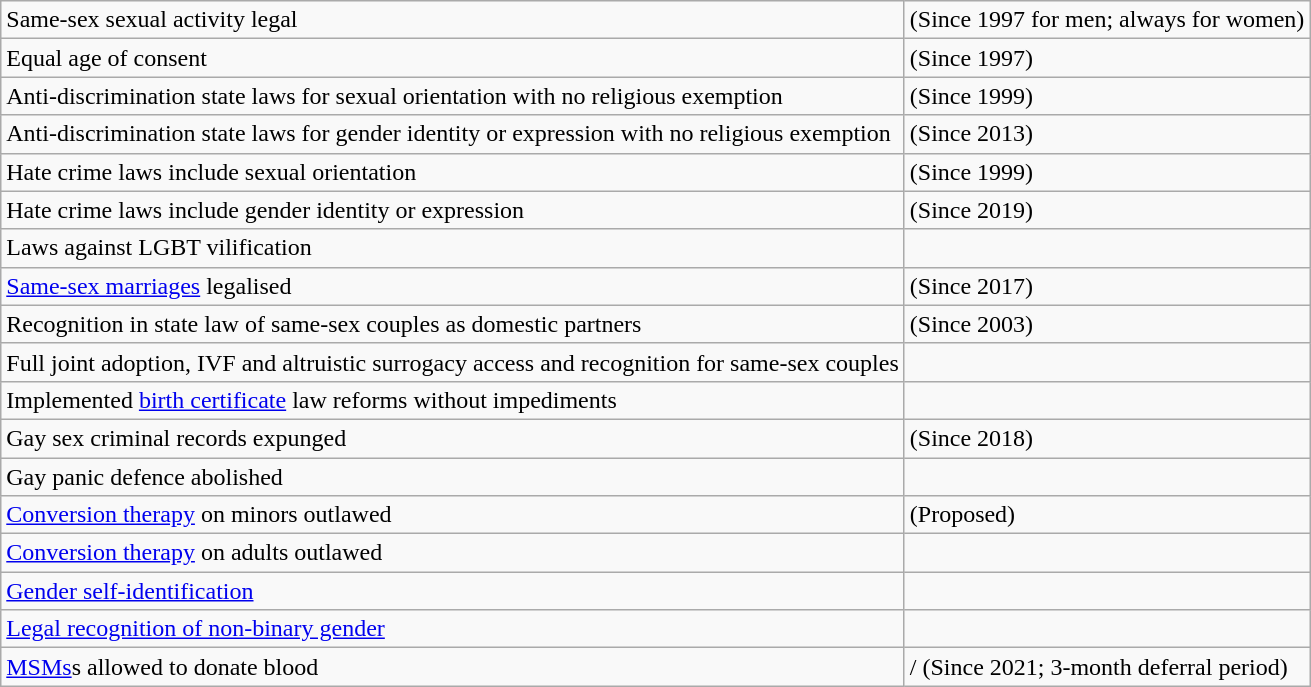<table class="wikitable">
<tr>
<td>Same-sex sexual activity legal</td>
<td> (Since 1997 for men; always for women)</td>
</tr>
<tr>
<td>Equal age of consent</td>
<td> (Since 1997)</td>
</tr>
<tr>
<td>Anti-discrimination state laws for sexual orientation with no religious exemption</td>
<td> (Since 1999)</td>
</tr>
<tr>
<td>Anti-discrimination state laws for gender identity or expression with no religious exemption</td>
<td> (Since 2013)</td>
</tr>
<tr>
<td>Hate crime laws include sexual orientation</td>
<td> (Since 1999)</td>
</tr>
<tr>
<td>Hate crime laws include gender identity or expression</td>
<td> (Since 2019)</td>
</tr>
<tr>
<td>Laws against LGBT vilification</td>
<td></td>
</tr>
<tr>
<td><a href='#'>Same-sex marriages</a> legalised</td>
<td> (Since 2017)</td>
</tr>
<tr>
<td>Recognition in state law of same-sex couples as domestic partners</td>
<td> (Since 2003)</td>
</tr>
<tr>
<td>Full joint adoption, IVF and altruistic surrogacy access and recognition for same-sex couples</td>
<td></td>
</tr>
<tr>
<td>Implemented <a href='#'>birth certificate</a> law reforms without impediments</td>
<td></td>
</tr>
<tr>
<td>Gay sex criminal records expunged</td>
<td> (Since 2018)</td>
</tr>
<tr>
<td>Gay panic defence abolished</td>
<td></td>
</tr>
<tr>
<td><a href='#'>Conversion therapy</a> on minors outlawed</td>
<td> (Proposed)</td>
</tr>
<tr>
<td><a href='#'>Conversion therapy</a> on adults outlawed</td>
<td></td>
</tr>
<tr>
<td><a href='#'>Gender self-identification</a></td>
<td></td>
</tr>
<tr>
<td><a href='#'>Legal recognition of non-binary gender</a></td>
<td></td>
</tr>
<tr>
<td><a href='#'>MSMs</a>s allowed to donate blood</td>
<td>/ (Since 2021; 3-month deferral period)</td>
</tr>
</table>
